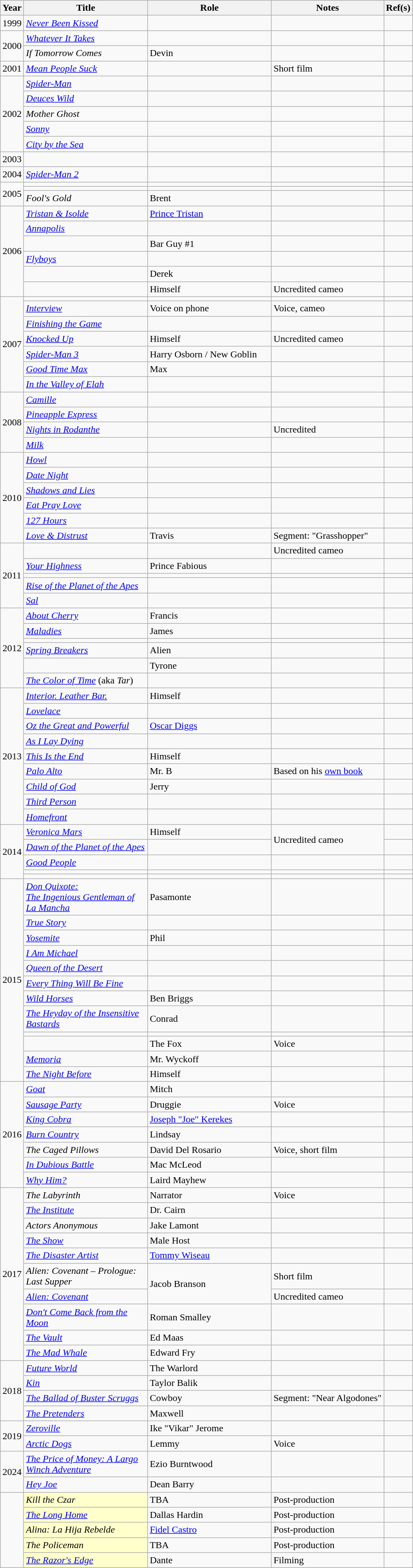<table class="wikitable sortable">
<tr>
<th>Year</th>
<th width="200">Title</th>
<th width=200>Role</th>
<th>Notes</th>
<th>Ref(s)</th>
</tr>
<tr>
<td>1999</td>
<td scope="row"><em><a href='#'>Never Been Kissed</a></em></td>
<td></td>
<td></td>
<td style="text-align:center;"></td>
</tr>
<tr>
<td rowspan="2">2000</td>
<td scope="row"><em><a href='#'>Whatever It Takes</a></em></td>
<td></td>
<td></td>
<td style="text-align:center;"></td>
</tr>
<tr>
<td scope="row"><em>If Tomorrow Comes</em></td>
<td>Devin</td>
<td></td>
<td style="text-align:center;"></td>
</tr>
<tr>
<td>2001</td>
<td scope="row"><em><a href='#'>Mean People Suck</a></em></td>
<td></td>
<td>Short film</td>
<td style="text-align:center;"></td>
</tr>
<tr>
<td rowspan="5">2002</td>
<td scope="row"><em><a href='#'>Spider-Man</a></em></td>
<td></td>
<td></td>
<td style="text-align:center;"></td>
</tr>
<tr>
<td scope="row"><em><a href='#'>Deuces Wild</a></em></td>
<td></td>
<td></td>
<td style="text-align:center;"></td>
</tr>
<tr>
<td scope="row"><em>Mother Ghost</em></td>
<td></td>
<td></td>
<td style="text-align:center;"></td>
</tr>
<tr>
<td scope="row"><em><a href='#'>Sonny</a></em></td>
<td></td>
<td></td>
<td style="text-align:center;"></td>
</tr>
<tr>
<td scope="row"><em><a href='#'>City by the Sea</a></em></td>
<td></td>
<td></td>
<td style="text-align:center;"></td>
</tr>
<tr>
<td>2003</td>
<td scope="row"><em></em></td>
<td></td>
<td></td>
<td style="text-align:center;"></td>
</tr>
<tr>
<td>2004</td>
<td scope="row"><em><a href='#'>Spider-Man 2</a></em></td>
<td></td>
<td></td>
<td style="text-align:center;"></td>
</tr>
<tr>
<td rowspan="3">2005</td>
<td scope="row"><em></em></td>
<td></td>
<td></td>
<td style="text-align:center;"></td>
</tr>
<tr>
<td scope="row"><em></em></td>
<td></td>
<td></td>
<td style="text-align:center;"></td>
</tr>
<tr>
<td scope="row"><em>Fool's Gold</em></td>
<td>Brent</td>
<td></td>
<td style="text-align:center;"></td>
</tr>
<tr>
<td rowspan="6">2006</td>
<td scope="row"><em><a href='#'>Tristan & Isolde</a></em></td>
<td><a href='#'>Prince Tristan</a></td>
<td></td>
<td style="text-align:center;"></td>
</tr>
<tr>
<td scope="row"><em><a href='#'>Annapolis</a></em></td>
<td></td>
<td></td>
<td style="text-align:center;"></td>
</tr>
<tr>
<td scope="row"><em></em></td>
<td>Bar Guy #1</td>
<td></td>
<td style="text-align:center;"></td>
</tr>
<tr>
<td scope="row"><em><a href='#'>Flyboys</a></em></td>
<td></td>
<td></td>
<td style="text-align:center;"></td>
</tr>
<tr>
<td scope="row"><em></em></td>
<td>Derek</td>
<td></td>
<td style="text-align:center;"></td>
</tr>
<tr>
<td scope="row"><em></em></td>
<td>Himself</td>
<td>Uncredited cameo</td>
<td style="text-align:center;"></td>
</tr>
<tr>
<td rowspan="7">2007</td>
<td scope="row"><em></em></td>
<td></td>
<td></td>
<td style="text-align:center;"></td>
</tr>
<tr>
<td scope="row"><em><a href='#'>Interview</a></em></td>
<td>Voice on phone</td>
<td>Voice, cameo</td>
<td style="text-align:center;"></td>
</tr>
<tr>
<td scope="row"><em><a href='#'>Finishing the Game</a></em></td>
<td></td>
<td></td>
<td style="text-align:center;"></td>
</tr>
<tr>
<td scope="row"><em><a href='#'>Knocked Up</a></em></td>
<td>Himself</td>
<td>Uncredited cameo</td>
<td style="text-align:center;"></td>
</tr>
<tr>
<td scope="row"><em><a href='#'>Spider-Man 3</a></em></td>
<td>Harry Osborn / New Goblin</td>
<td></td>
<td style="text-align:center;"></td>
</tr>
<tr>
<td scope="row"><em><a href='#'>Good Time Max</a></em></td>
<td>Max</td>
<td></td>
<td style="text-align:center;"></td>
</tr>
<tr>
<td scope="row"><em><a href='#'>In the Valley of Elah</a></em></td>
<td></td>
<td></td>
<td style="text-align:center;"></td>
</tr>
<tr>
<td rowspan="4">2008</td>
<td scope="row"><em><a href='#'>Camille</a></em></td>
<td></td>
<td></td>
<td style="text-align:center;"></td>
</tr>
<tr>
<td scope="row"><em><a href='#'>Pineapple Express</a></em></td>
<td></td>
<td></td>
<td style="text-align:center;"></td>
</tr>
<tr>
<td scope="row"><em><a href='#'>Nights in Rodanthe</a></em></td>
<td></td>
<td>Uncredited</td>
<td style="text-align:center;"></td>
</tr>
<tr>
<td scope="row"><em><a href='#'>Milk</a></em></td>
<td></td>
<td></td>
<td style="text-align:center;"></td>
</tr>
<tr>
<td rowspan="6">2010</td>
<td scope="row"><em><a href='#'>Howl</a></em></td>
<td></td>
<td></td>
<td style="text-align:center;"></td>
</tr>
<tr>
<td scope="row"><em><a href='#'>Date Night</a></em></td>
<td></td>
<td></td>
<td style="text-align:center;"></td>
</tr>
<tr>
<td scope="row"><em><a href='#'>Shadows and Lies</a></em></td>
<td></td>
<td></td>
<td style="text-align:center;"></td>
</tr>
<tr>
<td scope="row"><em><a href='#'>Eat Pray Love</a></em></td>
<td></td>
<td></td>
<td style="text-align:center;"></td>
</tr>
<tr>
<td scope="row"><em><a href='#'>127 Hours</a></em></td>
<td></td>
<td></td>
<td style="text-align:center;"></td>
</tr>
<tr>
<td scope="row"><em><a href='#'>Love & Distrust</a></em></td>
<td>Travis</td>
<td>Segment: "Grasshopper"</td>
<td style="text-align:center;"></td>
</tr>
<tr>
<td rowspan="5">2011</td>
<td scope="row"><em></em></td>
<td></td>
<td>Uncredited cameo</td>
<td style="text-align:center;"></td>
</tr>
<tr>
<td scope="row"><em><a href='#'>Your Highness</a></em></td>
<td>Prince Fabious</td>
<td></td>
<td style="text-align:center;"></td>
</tr>
<tr>
<td scope="row"><em></em></td>
<td></td>
<td></td>
<td style="text-align:center;"></td>
</tr>
<tr>
<td scope="row"><em><a href='#'>Rise of the Planet of the Apes</a></em></td>
<td></td>
<td></td>
<td style="text-align:center;"></td>
</tr>
<tr>
<td scope="row"><em><a href='#'>Sal</a></em></td>
<td></td>
<td></td>
<td style="text-align:center;"></td>
</tr>
<tr>
<td rowspan="6">2012</td>
<td scope="row"><em><a href='#'>About Cherry</a></em></td>
<td>Francis</td>
<td></td>
<td style="text-align:center;"></td>
</tr>
<tr>
<td scope="row"><em><a href='#'>Maladies</a></em></td>
<td>James</td>
<td></td>
<td style="text-align:center;"></td>
</tr>
<tr>
<td scope="row"><em></em></td>
<td></td>
<td></td>
<td style="text-align:center;"></td>
</tr>
<tr>
<td scope="row"><em><a href='#'>Spring Breakers</a></em></td>
<td>Alien</td>
<td></td>
<td style="text-align:center;"></td>
</tr>
<tr>
<td scope="row"><em></em></td>
<td>Tyrone</td>
<td></td>
<td style="text-align:center;"></td>
</tr>
<tr>
<td scope="row"><em><a href='#'>The Color of Time</a></em> (aka <em>Tar</em>)</td>
<td></td>
<td></td>
<td style="text-align:center;"></td>
</tr>
<tr>
<td rowspan="9">2013</td>
<td scope="row"><em><a href='#'>Interior. Leather Bar.</a></em></td>
<td>Himself</td>
<td></td>
<td style="text-align:center;"></td>
</tr>
<tr>
<td scope="row"><em><a href='#'>Lovelace</a></em></td>
<td></td>
<td></td>
<td style="text-align:center;"></td>
</tr>
<tr>
<td scope="row"><em><a href='#'>Oz the Great and Powerful</a></em></td>
<td><a href='#'>Oscar Diggs</a></td>
<td></td>
<td style="text-align:center;"></td>
</tr>
<tr>
<td scope="row"><em><a href='#'>As I Lay Dying</a></em></td>
<td></td>
<td></td>
<td style="text-align:center;"></td>
</tr>
<tr>
<td scope="row"><em><a href='#'>This Is the End</a></em></td>
<td>Himself</td>
<td></td>
<td style="text-align:center;"></td>
</tr>
<tr>
<td scope="row"><em><a href='#'>Palo Alto</a></em></td>
<td>Mr. B</td>
<td>Based on his <a href='#'>own book</a></td>
<td style="text-align:center;"></td>
</tr>
<tr>
<td scope="row"><em><a href='#'>Child of God</a></em></td>
<td>Jerry</td>
<td></td>
<td style="text-align:center;"></td>
</tr>
<tr>
<td scope="row"><em><a href='#'>Third Person</a></em></td>
<td></td>
<td></td>
<td style="text-align:center;"></td>
</tr>
<tr>
<td scope="row"><em><a href='#'>Homefront</a></em></td>
<td></td>
<td></td>
<td style="text-align:center;"></td>
</tr>
<tr>
<td rowspan="5">2014</td>
<td scope="row"><em><a href='#'>Veronica Mars</a></em></td>
<td>Himself</td>
<td rowspan=2>Uncredited cameo</td>
<td style="text-align:center;"></td>
</tr>
<tr>
<td scope="row"><em><a href='#'>Dawn of the Planet of the Apes</a></em></td>
<td></td>
<td style="text-align:center;"></td>
</tr>
<tr>
<td scope="row"><em><a href='#'>Good People</a></em></td>
<td></td>
<td></td>
<td style="text-align:center;"></td>
</tr>
<tr>
<td scope="row"><em></em></td>
<td></td>
<td></td>
<td style="text-align:center;"></td>
</tr>
<tr>
<td scope="row"><em></em></td>
<td></td>
<td></td>
<td style="text-align:center;"></td>
</tr>
<tr>
<td rowspan="12">2015</td>
<td scope="row"><em><a href='#'>Don Quixote:<br>The Ingenious Gentleman of La Mancha</a></em></td>
<td>Pasamonte</td>
<td></td>
<td style="text-align:center;"></td>
</tr>
<tr>
<td scope="row"><em><a href='#'>True Story</a></em></td>
<td></td>
<td></td>
<td style="text-align:center;"></td>
</tr>
<tr>
<td scope="row"><em><a href='#'>Yosemite</a></em></td>
<td>Phil</td>
<td></td>
<td style="text-align:center;"></td>
</tr>
<tr>
<td scope="row"><em><a href='#'>I Am Michael</a></em></td>
<td></td>
<td></td>
<td style="text-align:center;"></td>
</tr>
<tr>
<td scope="row"><em><a href='#'>Queen of the Desert</a></em></td>
<td></td>
<td></td>
<td style="text-align:center;"></td>
</tr>
<tr>
<td scope="row"><em><a href='#'>Every Thing Will Be Fine</a></em></td>
<td></td>
<td></td>
<td style="text-align:center;"></td>
</tr>
<tr>
<td scope="row"><em><a href='#'>Wild Horses</a></em></td>
<td>Ben Briggs</td>
<td></td>
<td style="text-align:center;"></td>
</tr>
<tr>
<td scope="row"><em><a href='#'>The Heyday of the Insensitive Bastards</a></em></td>
<td>Conrad</td>
<td></td>
<td style="text-align:center;"></td>
</tr>
<tr>
<td scope="row"><em></em></td>
<td></td>
<td></td>
<td style="text-align:center;"></td>
</tr>
<tr>
<td scope="row"><em></em></td>
<td>The Fox</td>
<td>Voice</td>
<td style="text-align:center;"></td>
</tr>
<tr>
<td scope="row"><em><a href='#'>Memoria</a></em></td>
<td>Mr. Wyckoff</td>
<td></td>
<td style="text-align:center;"></td>
</tr>
<tr>
<td scope="row"><em><a href='#'>The Night Before</a></em></td>
<td>Himself</td>
<td></td>
<td style="text-align:center;"></td>
</tr>
<tr>
<td rowspan="7">2016</td>
<td scope="row"><em><a href='#'>Goat</a></em></td>
<td>Mitch</td>
<td></td>
<td style="text-align:center;"></td>
</tr>
<tr>
<td scope="row"><em><a href='#'>Sausage Party</a></em></td>
<td>Druggie</td>
<td>Voice</td>
<td style="text-align:center;"></td>
</tr>
<tr>
<td scope="row"><a href='#'><em>King Cobra</em></a></td>
<td><a href='#'>Joseph "Joe" Kerekes</a></td>
<td></td>
<td style="text-align:center;"></td>
</tr>
<tr>
<td scope="row"><em><a href='#'>Burn Country</a></em></td>
<td>Lindsay</td>
<td></td>
<td style="text-align:center;"></td>
</tr>
<tr>
<td scope="row"><em>The Caged Pillows</em></td>
<td>David Del Rosario</td>
<td>Voice, short film</td>
<td style="text-align:center;"></td>
</tr>
<tr>
<td scope="row"><em><a href='#'>In Dubious Battle</a></em></td>
<td>Mac McLeod</td>
<td></td>
<td style="text-align:center;"></td>
</tr>
<tr>
<td scope="row"><em><a href='#'>Why Him?</a></em></td>
<td>Laird Mayhew</td>
<td></td>
<td style="text-align:center;"></td>
</tr>
<tr>
<td rowspan="10">2017</td>
<td scope="row"><em>The Labyrinth</em></td>
<td>Narrator</td>
<td>Voice</td>
<td style="text-align:center;"></td>
</tr>
<tr>
<td scope="row"><em><a href='#'>The Institute</a></em></td>
<td>Dr. Cairn</td>
<td></td>
<td style="text-align:center;"></td>
</tr>
<tr>
<td scope="row"><em>Actors Anonymous</em></td>
<td>Jake Lamont</td>
<td></td>
<td style="text-align:center;"></td>
</tr>
<tr>
<td scope="row"><em><a href='#'>The Show</a></em></td>
<td>Male Host</td>
<td></td>
<td style="text-align:center;"></td>
</tr>
<tr>
<td scope="row"><em><a href='#'>The Disaster Artist</a></em></td>
<td><a href='#'>Tommy Wiseau</a></td>
<td></td>
<td style="text-align:center;"></td>
</tr>
<tr>
<td scope="row"><em>Alien: Covenant – Prologue: Last Supper</em></td>
<td rowspan="2">Jacob Branson</td>
<td>Short film</td>
<td style="text-align:center;"></td>
</tr>
<tr>
<td scope="row"><em><a href='#'>Alien: Covenant</a></em></td>
<td>Uncredited cameo</td>
<td style="text-align:center;"></td>
</tr>
<tr>
<td scope="row"><em><a href='#'>Don't Come Back from the Moon</a></em></td>
<td>Roman Smalley</td>
<td></td>
<td style="text-align:center;"></td>
</tr>
<tr>
<td scope="row"><em><a href='#'>The Vault</a></em></td>
<td>Ed Maas</td>
<td></td>
<td style="text-align:center;"></td>
</tr>
<tr>
<td scope="row"><em><a href='#'>The Mad Whale</a></em></td>
<td>Edward Fry</td>
<td></td>
<td style="text-align:center;"></td>
</tr>
<tr>
<td rowspan="4">2018</td>
<td scope="row"><em><a href='#'>Future World</a></em></td>
<td>The Warlord</td>
<td></td>
<td style="text-align:center;"></td>
</tr>
<tr>
<td scope="row"><em><a href='#'>Kin</a></em></td>
<td>Taylor Balik</td>
<td></td>
<td style="text-align:center;"></td>
</tr>
<tr>
<td scope="row"><em><a href='#'>The Ballad of Buster Scruggs</a></em></td>
<td>Cowboy</td>
<td>Segment: "Near Algodones"</td>
<td style="text-align:center;"></td>
</tr>
<tr>
<td scope="row"><em><a href='#'>The Pretenders</a></em></td>
<td>Maxwell</td>
<td></td>
<td style="text-align:center;"></td>
</tr>
<tr>
<td rowspan="2">2019</td>
<td scope="row"><em><a href='#'>Zeroville</a></em></td>
<td>Ike "Vikar" Jerome</td>
<td></td>
<td style="text-align:center;"></td>
</tr>
<tr>
<td scope="row"><em><a href='#'>Arctic Dogs</a></em></td>
<td>Lemmy</td>
<td>Voice</td>
<td style="text-align:center;"></td>
</tr>
<tr>
<td rowspan="2">2024</td>
<td scope="row"><em><a href='#'>The Price of Money: A Largo Winch Adventure</a></em></td>
<td>Ezio Burntwood</td>
<td></td>
<td style="text-align:center;"><br></td>
</tr>
<tr>
<td scope="row"><em><a href='#'>Hey Joe</a></em></td>
<td>Dean Barry</td>
<td></td>
<td></td>
</tr>
<tr>
<td rowspan="5"></td>
<td scope="row" style="background:#FFFFCC;"><em>Kill the Czar</em> </td>
<td>TBA</td>
<td>Post-production</td>
<td style="text-align:center;"></td>
</tr>
<tr>
<td scope="row" style="background:#FFFFCC;"><em><a href='#'>The Long Home</a></em> </td>
<td>Dallas Hardin</td>
<td>Post-production</td>
<td style="text-align:center;"></td>
</tr>
<tr>
<td scope="row" style="background:#FFFFCC;"><em>Alina: La Hija Rebelde</em> </td>
<td><a href='#'>Fidel Castro</a></td>
<td>Post-production</td>
<td style="text-align:center;"><br></td>
</tr>
<tr>
<td scope="row" style="background:#FFFFCC;"><em>The Policeman</em> </td>
<td>TBA</td>
<td>Post-production</td>
<td style="text-align:center;"></td>
</tr>
<tr>
<td scope="row" style="background:#FFFFCC;"><a href='#'><em>The Razor's Edge</em></a> </td>
<td>Dante</td>
<td>Filming</td>
<td></td>
</tr>
</table>
